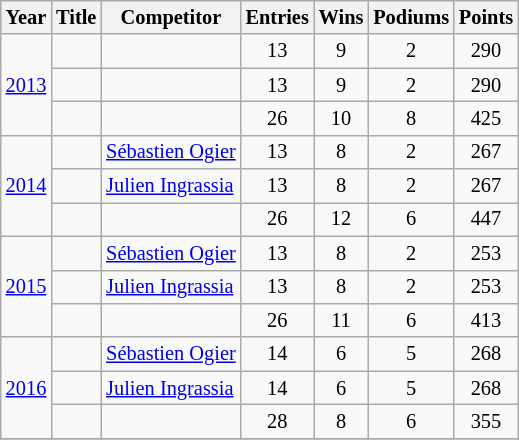<table class="wikitable" style="font-size: 85%;">
<tr>
<th>Year</th>
<th>Title</th>
<th>Competitor</th>
<th>Entries</th>
<th>Wins</th>
<th>Podiums</th>
<th>Points</th>
</tr>
<tr>
<td rowspan="3"><a href='#'>2013</a></td>
<td></td>
<td></td>
<td align="center">13</td>
<td align="center">9</td>
<td align="center">2</td>
<td align="center">290</td>
</tr>
<tr>
<td></td>
<td></td>
<td align="center">13</td>
<td align="center">9</td>
<td align="center">2</td>
<td align="center">290</td>
</tr>
<tr>
<td></td>
<td></td>
<td align="center">26</td>
<td align="center">10</td>
<td align="center">8</td>
<td align="center">425</td>
</tr>
<tr>
<td rowspan="3"><a href='#'>2014</a></td>
<td></td>
<td> <a href='#'>Sébastien Ogier</a></td>
<td align="center">13</td>
<td align="center">8</td>
<td align="center">2</td>
<td align="center">267</td>
</tr>
<tr>
<td></td>
<td> <a href='#'>Julien Ingrassia</a></td>
<td align="center">13</td>
<td align="center">8</td>
<td align="center">2</td>
<td align="center">267</td>
</tr>
<tr>
<td></td>
<td></td>
<td align="center">26</td>
<td align="center">12</td>
<td align="center">6</td>
<td align="center">447</td>
</tr>
<tr>
<td rowspan="3"><a href='#'>2015</a></td>
<td></td>
<td> <a href='#'>Sébastien Ogier</a></td>
<td align="center">13</td>
<td align="center">8</td>
<td align="center">2</td>
<td align="center">253</td>
</tr>
<tr>
<td></td>
<td> <a href='#'>Julien Ingrassia</a></td>
<td align="center">13</td>
<td align="center">8</td>
<td align="center">2</td>
<td align="center">253</td>
</tr>
<tr>
<td></td>
<td></td>
<td align="center">26</td>
<td align="center">11</td>
<td align="center">6</td>
<td align="center">413</td>
</tr>
<tr>
<td rowspan="3"><a href='#'>2016</a></td>
<td></td>
<td> <a href='#'>Sébastien Ogier</a></td>
<td align="center">14</td>
<td align="center">6</td>
<td align="center">5</td>
<td align="center">268</td>
</tr>
<tr>
<td></td>
<td> <a href='#'>Julien Ingrassia</a></td>
<td align="center">14</td>
<td align="center">6</td>
<td align="center">5</td>
<td align="center">268</td>
</tr>
<tr>
<td></td>
<td></td>
<td align="center">28</td>
<td align="center">8</td>
<td align="center">6</td>
<td align="center">355</td>
</tr>
<tr>
</tr>
</table>
